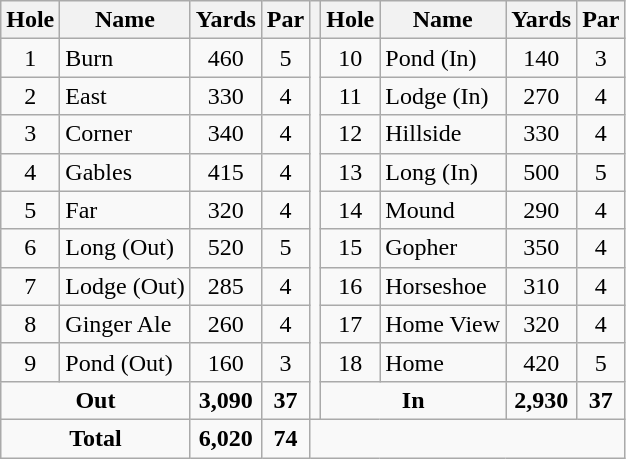<table class=wikitable>
<tr>
<th>Hole</th>
<th>Name</th>
<th>Yards</th>
<th>Par</th>
<th></th>
<th>Hole</th>
<th>Name</th>
<th>Yards</th>
<th>Par</th>
</tr>
<tr>
<td align=center>1</td>
<td>Burn</td>
<td align=center>460</td>
<td align=center>5</td>
<td rowspan=10></td>
<td align=center>10</td>
<td>Pond (In)</td>
<td align=center>140</td>
<td align=center>3</td>
</tr>
<tr>
<td align=center>2</td>
<td>East</td>
<td align=center>330</td>
<td align=center>4</td>
<td align=center>11</td>
<td>Lodge (In)</td>
<td align=center>270</td>
<td align=center>4</td>
</tr>
<tr>
<td align=center>3</td>
<td>Corner</td>
<td align=center>340</td>
<td align=center>4</td>
<td align=center>12</td>
<td>Hillside</td>
<td align=center>330</td>
<td align=center>4</td>
</tr>
<tr>
<td align=center>4</td>
<td>Gables</td>
<td align=center>415</td>
<td align=center>4</td>
<td align=center>13</td>
<td>Long (In)</td>
<td align=center>500</td>
<td align=center>5</td>
</tr>
<tr>
<td align=center>5</td>
<td>Far</td>
<td align=center>320</td>
<td align=center>4</td>
<td align=center>14</td>
<td>Mound</td>
<td align=center>290</td>
<td align=center>4</td>
</tr>
<tr>
<td align=center>6</td>
<td>Long (Out)</td>
<td align=center>520</td>
<td align=center>5</td>
<td align=center>15</td>
<td>Gopher</td>
<td align=center>350</td>
<td align=center>4</td>
</tr>
<tr>
<td align=center>7</td>
<td>Lodge (Out)</td>
<td align=center>285</td>
<td align=center>4</td>
<td align=center>16</td>
<td>Horseshoe</td>
<td align=center>310</td>
<td align=center>4</td>
</tr>
<tr>
<td align=center>8</td>
<td>Ginger Ale</td>
<td align=center>260</td>
<td align=center>4</td>
<td align=center>17</td>
<td>Home View</td>
<td align=center>320</td>
<td align=center>4</td>
</tr>
<tr>
<td align=center>9</td>
<td>Pond (Out)</td>
<td align=center>160</td>
<td align=center>3</td>
<td align=center>18</td>
<td>Home</td>
<td align=center>420</td>
<td align=center>5</td>
</tr>
<tr>
<td colspan=2 align=center><strong>Out</strong></td>
<td align=center><strong>3,090</strong></td>
<td align=center><strong>37</strong></td>
<td colspan=2 align=center><strong>In</strong></td>
<td align=center><strong>2,930</strong></td>
<td align=center><strong>37</strong></td>
</tr>
<tr>
<td colspan=2 align=center><strong>Total</strong></td>
<td align=center><strong>6,020</strong></td>
<td align=center><strong>74</strong></td>
</tr>
</table>
